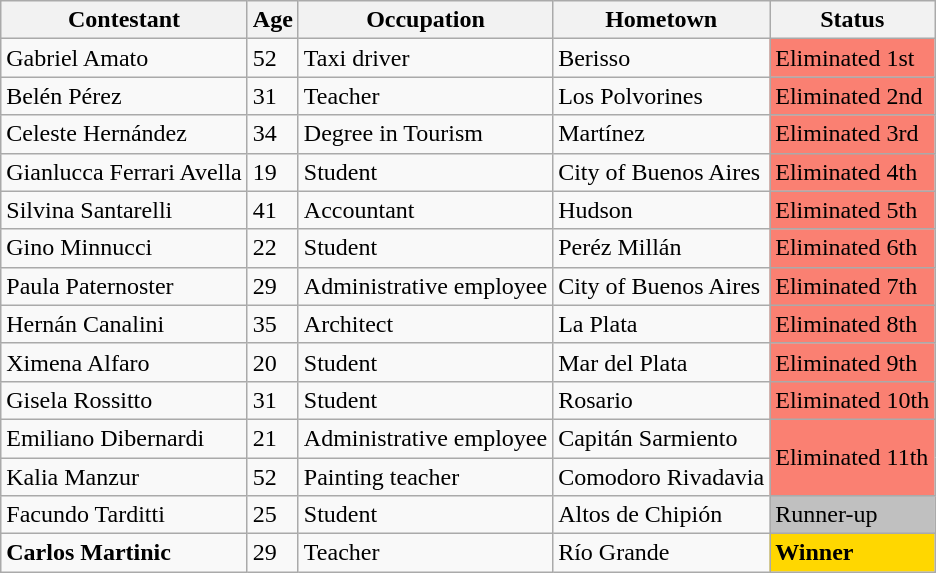<table class="wikitable">
<tr>
<th>Contestant</th>
<th>Age</th>
<th>Occupation</th>
<th>Hometown</th>
<th>Status</th>
</tr>
<tr>
<td>Gabriel Amato</td>
<td>52</td>
<td>Taxi driver</td>
<td>Berisso</td>
<td bgcolor=#fa8072>Eliminated 1st</td>
</tr>
<tr>
<td>Belén Pérez</td>
<td>31</td>
<td>Teacher</td>
<td>Los Polvorines</td>
<td bgcolor=#fa8072>Eliminated 2nd</td>
</tr>
<tr>
<td>Celeste Hernández</td>
<td>34</td>
<td>Degree in Tourism</td>
<td>Martínez</td>
<td bgcolor=#fa8072>Eliminated 3rd</td>
</tr>
<tr>
<td>Gianlucca Ferrari Avella</td>
<td>19</td>
<td>Student</td>
<td>City of Buenos Aires</td>
<td bgcolor=#fa8072>Eliminated 4th</td>
</tr>
<tr>
<td>Silvina Santarelli</td>
<td>41</td>
<td>Accountant</td>
<td>Hudson</td>
<td bgcolor=#fa8072>Eliminated 5th</td>
</tr>
<tr>
<td>Gino Minnucci</td>
<td>22</td>
<td>Student</td>
<td>Peréz Millán</td>
<td bgcolor=#fa8072>Eliminated 6th</td>
</tr>
<tr>
<td>Paula Paternoster</td>
<td>29</td>
<td>Administrative employee</td>
<td>City of Buenos Aires</td>
<td bgcolor=#fa8072>Eliminated 7th</td>
</tr>
<tr>
<td>Hernán Canalini</td>
<td>35</td>
<td>Architect</td>
<td>La Plata</td>
<td bgcolor=#fa8072>Eliminated 8th</td>
</tr>
<tr>
<td>Ximena Alfaro</td>
<td>20</td>
<td>Student</td>
<td>Mar del Plata</td>
<td bgcolor=#fa8072>Eliminated 9th</td>
</tr>
<tr>
<td>Gisela Rossitto</td>
<td>31</td>
<td>Student</td>
<td>Rosario</td>
<td bgcolor=#fa8072>Eliminated 10th</td>
</tr>
<tr>
<td>Emiliano Dibernardi</td>
<td>21</td>
<td>Administrative employee</td>
<td>Capitán Sarmiento</td>
<td rowspan=2 bgcolor=#fa8072>Eliminated 11th</td>
</tr>
<tr>
<td>Kalia Manzur</td>
<td>52</td>
<td>Painting teacher</td>
<td>Comodoro Rivadavia</td>
</tr>
<tr>
<td>Facundo Tarditti</td>
<td>25</td>
<td>Student</td>
<td>Altos de Chipión</td>
<td bgcolor=silver>Runner-up</td>
</tr>
<tr>
<td><strong>Carlos Martinic</strong></td>
<td>29</td>
<td>Teacher</td>
<td>Río Grande</td>
<td bgcolor=gold><strong>Winner</strong></td>
</tr>
</table>
